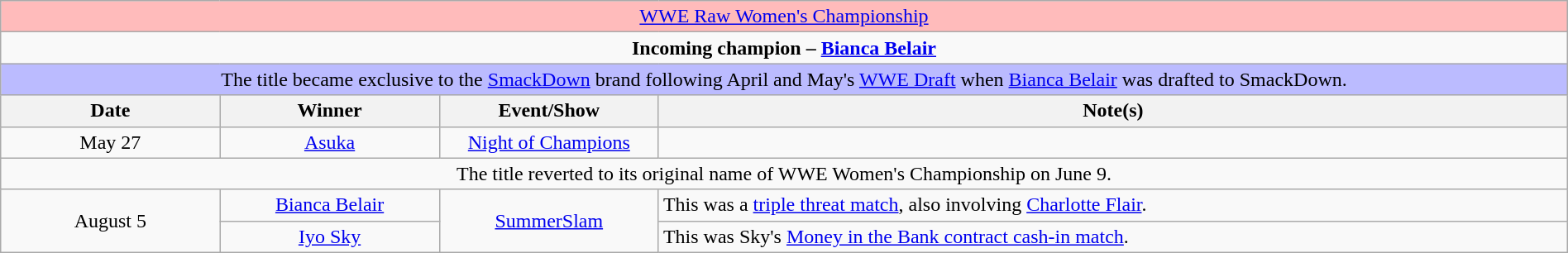<table class="wikitable" style="text-align:center; width:100%;">
<tr style="background:#FBB;">
<td colspan="4" style="text-align: center;"><a href='#'>WWE Raw Women's Championship</a></td>
</tr>
<tr>
<td colspan="4" style="text-align: center;"><strong>Incoming champion – <a href='#'>Bianca Belair</a></strong></td>
</tr>
<tr style="background:#BBF;">
<td colspan="4">The title became exclusive to the <a href='#'>SmackDown</a> brand following April and May's <a href='#'>WWE Draft</a> when <a href='#'>Bianca Belair</a> was drafted to SmackDown.</td>
</tr>
<tr>
<th width=14%>Date</th>
<th width=14%>Winner</th>
<th width=14%>Event/Show</th>
<th width=58%>Note(s)</th>
</tr>
<tr>
<td>May 27</td>
<td><a href='#'>Asuka</a></td>
<td><a href='#'>Night of Champions</a></td>
<td></td>
</tr>
<tr>
<td colspan="4">The title reverted to its original name of WWE Women's Championship on June 9.</td>
</tr>
<tr>
<td rowspan="2">August 5</td>
<td><a href='#'>Bianca Belair</a></td>
<td rowspan="2"><a href='#'>SummerSlam</a></td>
<td align="left">This was a <a href='#'>triple threat match</a>, also involving <a href='#'>Charlotte Flair</a>.</td>
</tr>
<tr>
<td><a href='#'>Iyo Sky</a></td>
<td align="left">This was Sky's <a href='#'>Money in the Bank contract cash-in match</a>.</td>
</tr>
</table>
